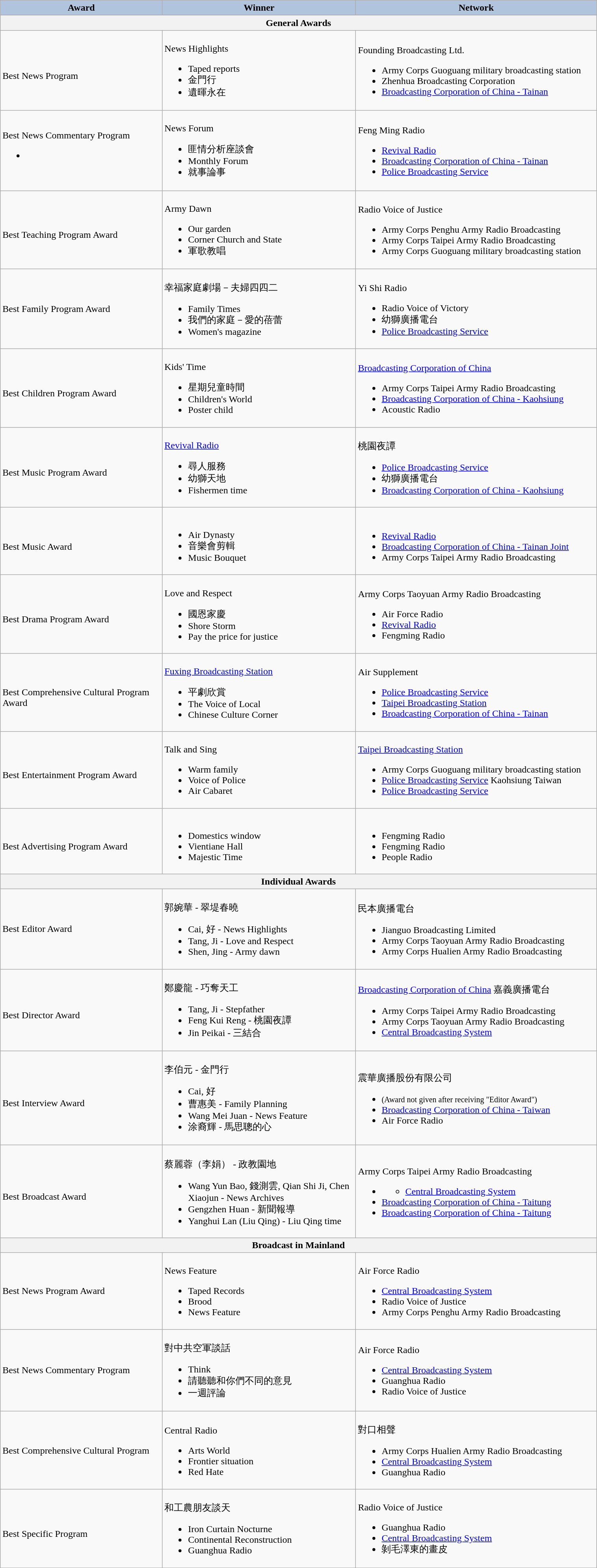<table class="wikitable">
<tr>
<th style="width:200pt; background:LightSteelBlue;">Award</th>
<th style="width:240pt; background:LightSteelBlue;">Winner</th>
<th style="width:300pt; background:LightSteelBlue;">Network</th>
</tr>
<tr>
<th colspan=3 style="text-align:center" style="background:#99CCFF;">General Awards</th>
</tr>
<tr>
<td><br>Best News Program</td>
<td><br>News Highlights<ul><li>Taped reports</li><li>金門行</li><li>遺暉永在</li></ul></td>
<td><br>Founding Broadcasting Ltd.<ul><li>Army Corps Guoguang military broadcasting station</li><li>Zhenhua Broadcasting Corporation</li><li><a href='#'>Broadcasting Corporation of China - Tainan</a></li></ul></td>
</tr>
<tr>
<td>Best News Commentary Program<br><ul><li></li></ul></td>
<td><br>News Forum<ul><li>匪情分析座談會</li><li>Monthly Forum</li><li>就事論事</li></ul></td>
<td><br>Feng Ming Radio<ul><li><a href='#'>Revival Radio</a></li><li><a href='#'>Broadcasting Corporation of China - Tainan</a></li><li><a href='#'>Police Broadcasting Service</a></li></ul></td>
</tr>
<tr>
<td><br>Best Teaching Program Award</td>
<td><br>Army Dawn<ul><li>Our garden</li><li>Corner Church and State</li><li>軍歌教唱</li></ul></td>
<td><br>Radio Voice of Justice<ul><li>Army Corps Penghu Army Radio Broadcasting</li><li>Army Corps Taipei Army Radio Broadcasting</li><li>Army Corps Guoguang military broadcasting station</li></ul></td>
</tr>
<tr>
<td>Best Family Program Award<br></td>
<td><br>幸福家庭劇場－夫婦四四二<ul><li>Family Times</li><li>我們的家庭－愛的蓓蕾</li><li>Women's magazine</li></ul></td>
<td><br>Yi Shi Radio<ul><li>Radio Voice of Victory</li><li>幼獅廣播電台</li><li><a href='#'>Police Broadcasting Service</a></li></ul></td>
</tr>
<tr>
<td><br>Best Children Program Award</td>
<td><br>Kids' Time<ul><li>星期兒童時間</li><li>Children's World</li><li>Poster child</li></ul></td>
<td><br><a href='#'>Broadcasting Corporation of China</a><ul><li>Army Corps Taipei Army Radio Broadcasting</li><li><a href='#'>Broadcasting Corporation of China - Kaohsiung</a></li><li>Acoustic Radio</li></ul></td>
</tr>
<tr>
<td><br>Best Music Program Award</td>
<td><br><a href='#'>Revival Radio</a><ul><li>尋人服務</li><li>幼獅天地</li><li>Fishermen time</li></ul></td>
<td><br>桃園夜譚<ul><li><a href='#'>Police Broadcasting Service</a></li><li>幼獅廣播電台</li><li><a href='#'>Broadcasting Corporation of China - Kaohsiung</a></li></ul></td>
</tr>
<tr>
<td><br>Best Music Award</td>
<td><br><ul><li>Air Dynasty</li><li>音樂會剪輯</li><li>Music Bouquet</li></ul></td>
<td><br><ul><li><a href='#'>Revival Radio</a></li><li><a href='#'>Broadcasting Corporation of China - Tainan Joint</a></li><li>Army Corps Taipei Army Radio Broadcasting</li></ul></td>
</tr>
<tr>
<td><br>Best Drama Program Award</td>
<td><br>Love and Respect<ul><li>國恩家慶</li><li>Shore Storm</li><li>Pay the price for justice</li></ul></td>
<td><br>Army Corps Taoyuan Army Radio Broadcasting<ul><li>Air Force Radio</li><li><a href='#'>Revival Radio</a></li><li>Fengming Radio</li></ul></td>
</tr>
<tr>
<td><br>Best Comprehensive Cultural Program Award</td>
<td><br><a href='#'>Fuxing Broadcasting Station</a><ul><li>平劇欣賞</li><li>The Voice of Local</li><li>Chinese Culture Corner</li></ul></td>
<td><br>Air Supplement<ul><li><a href='#'>Police Broadcasting Service</a></li><li><a href='#'>Taipei Broadcasting Station</a></li><li><a href='#'>Broadcasting Corporation of China - Tainan</a></li></ul></td>
</tr>
<tr>
<td><br>Best Entertainment Program Award</td>
<td><br>Talk and Sing<ul><li>Warm family</li><li>Voice of Police</li><li>Air Cabaret</li></ul></td>
<td><br><a href='#'>Taipei Broadcasting Station</a><ul><li>Army Corps Guoguang military broadcasting station</li><li><a href='#'>Police Broadcasting Service</a> Kaohsiung Taiwan</li><li><a href='#'>Police Broadcasting Service</a></li></ul></td>
</tr>
<tr>
<td><br>Best Advertising Program Award</td>
<td><br><ul><li>Domestics window</li><li>Vientiane Hall</li><li>Majestic Time</li></ul></td>
<td><br><ul><li>Fengming Radio</li><li>Fengming Radio</li><li>People Radio</li></ul></td>
</tr>
<tr>
<th colspan=3 style="text-align:center" style="background:#99CCFF;">Individual Awards</th>
</tr>
<tr>
<td>Best Editor Award<br></td>
<td><br>郭婉華 - 翠堤春曉<ul><li>Cai, 好 - News Highlights</li><li>Tang, Ji - Love and Respect</li><li>Shen, Jing - Army dawn</li></ul></td>
<td><br>民本廣播電台<ul><li>Jianguo Broadcasting Limited</li><li>Army Corps Taoyuan Army Radio Broadcasting</li><li>Army Corps Hualien Army Radio Broadcasting</li></ul></td>
</tr>
<tr>
<td><br>Best Director Award</td>
<td><br>鄭慶龍 - 巧奪天工<ul><li>Tang, Ji - Stepfather</li><li>Feng Kui Reng - 桃園夜譚</li><li>Jin Peikai - 三結合</li></ul></td>
<td><br><a href='#'>Broadcasting Corporation of China</a> 嘉義廣播電台<ul><li>Army Corps Taipei Army Radio Broadcasting</li><li>Army Corps Taoyuan Army Radio Broadcasting</li><li><a href='#'>Central Broadcasting System</a></li></ul></td>
</tr>
<tr>
<td><br>Best Interview Award</td>
<td><br>李伯元 - 金門行<ul><li>Cai, 好</li><li>曹惠美 - Family Planning</li><li>Wang Mei Juan - News Feature</li><li>涂裔輝 - 馬思聰的心</li></ul></td>
<td><br>震華廣播股份有限公司<ul><li><small>(Award not given after receiving "Editor Award")</small></li><li><a href='#'>Broadcasting Corporation of China - Taiwan</a></li><li>Air Force Radio</li></ul></td>
</tr>
<tr>
<td><br>Best Broadcast Award</td>
<td><br>蔡麗蓉（李娟） - 政教園地<ul><li>Wang Yun Bao, 錢測雲, Qian Shi Ji, Chen Xiaojun - News Archives</li><li>Gengzhen Huan - 新聞報導</li><li>Yanghui Lan (Liu Qing) - Liu Qing time</li></ul></td>
<td><br>Army Corps Taipei Army Radio Broadcasting<ul><li><ul><li><a href='#'>Central Broadcasting System</a></li></ul></li><li><a href='#'>Broadcasting Corporation of China - Taitung</a></li><li><a href='#'>Broadcasting Corporation of China - Taitung</a></li></ul></td>
</tr>
<tr>
<th colspan=3 style="text-align:center" style="background:#99CCFF;">Broadcast in Mainland</th>
</tr>
<tr>
<td>Best News Program Award<br></td>
<td><br>News Feature<ul><li>Taped Records</li><li>Brood</li><li>News Feature</li></ul></td>
<td><br>Air Force Radio<ul><li><a href='#'>Central Broadcasting System</a></li><li>Radio Voice of Justice</li><li>Army Corps Penghu Army Radio Broadcasting</li></ul></td>
</tr>
<tr>
<td>Best News Commentary Program</td>
<td><br>對中共空軍談話<ul><li>Think</li><li>請聽聽和你們不同的意見</li><li>一週評論</li></ul></td>
<td><br>Air Force Radio<ul><li><a href='#'>Central Broadcasting System</a></li><li>Guanghua Radio</li><li>Radio Voice of Justice</li></ul></td>
</tr>
<tr>
<td>Best Comprehensive Cultural Program</td>
<td><br>Central Radio<ul><li>Arts World</li><li>Frontier situation</li><li>Red Hate</li></ul></td>
<td><br>對口相聲<ul><li>Army Corps Hualien Army Radio Broadcasting</li><li><a href='#'>Central Broadcasting System</a></li><li>Guanghua Radio</li></ul></td>
</tr>
<tr>
<td><br>Best Specific Program</td>
<td><br>和工農朋友談天<ul><li>Iron Curtain Nocturne</li><li>Continental Reconstruction</li><li>Guanghua Radio</li></ul></td>
<td><br>Radio Voice of Justice<ul><li>Guanghua Radio</li><li><a href='#'>Central Broadcasting System</a></li><li>剝毛澤東的畫皮</li></ul></td>
</tr>
</table>
